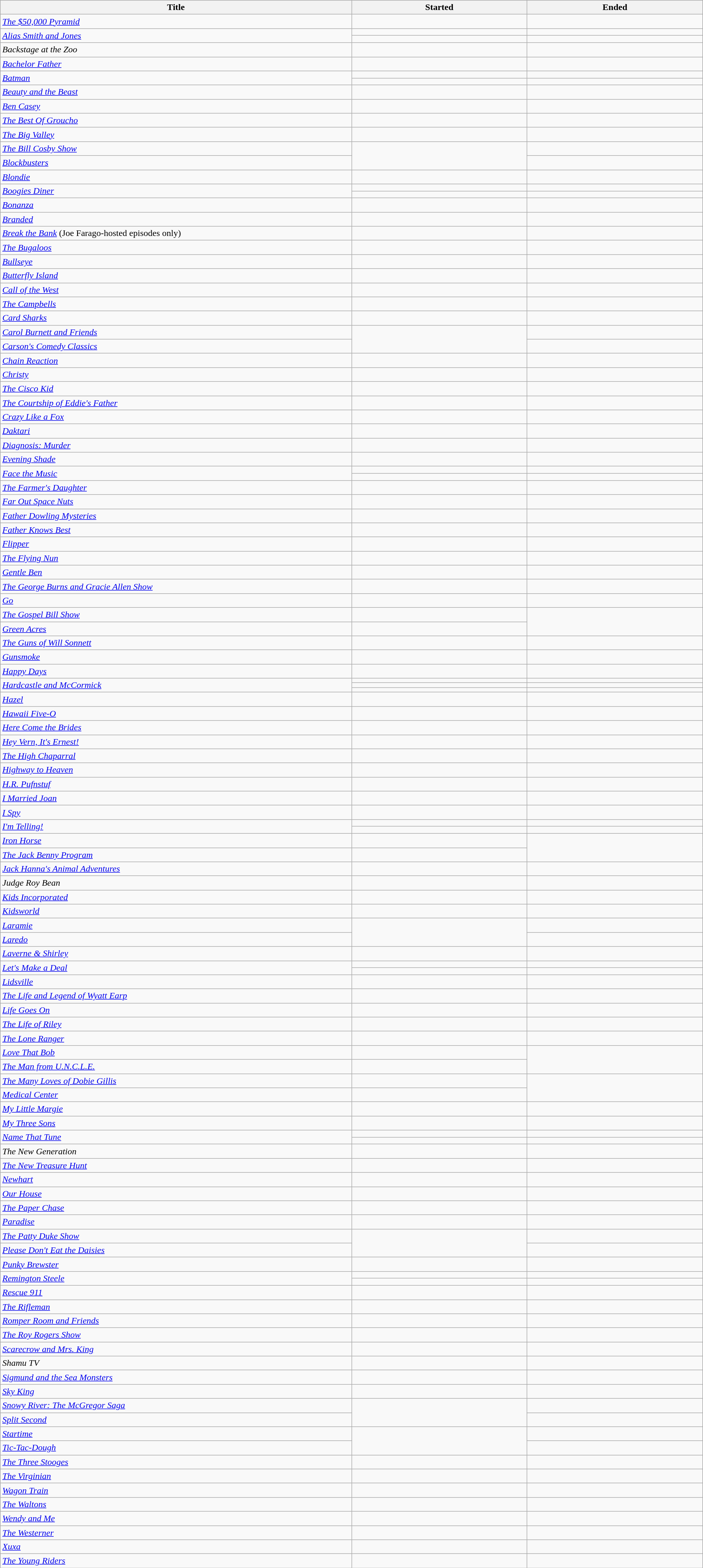<table class="wikitable sortable" style="width:100%;text-align:center;">
<tr>
<th scope="col" style="width:50%;">Title</th>
<th scope="col" style="width:25%;">Started</th>
<th scope="col" style="width:25%;">Ended</th>
</tr>
<tr>
<td scope="row" style="text-align:left;"><em><a href='#'>The $50,000 Pyramid</a></em></td>
<td></td>
<td></td>
</tr>
<tr>
<td scope="row" style="text-align:left;" rowspan="2"><em><a href='#'>Alias Smith and Jones</a></em></td>
<td></td>
<td></td>
</tr>
<tr>
<td scope="row" style="text-align:center;"></td>
<td></td>
</tr>
<tr>
<td scope="row" style="text-align:left;"><em>Backstage at the Zoo</em></td>
<td></td>
<td></td>
</tr>
<tr>
<td scope="row" style="text-align:left;"><em><a href='#'>Bachelor Father</a></em></td>
<td></td>
<td></td>
</tr>
<tr>
<td scope="row" style="text-align:left;" rowspan="2"><em><a href='#'>Batman</a></em></td>
<td></td>
<td></td>
</tr>
<tr>
<td scope="row" style="text-align:center;"></td>
<td></td>
</tr>
<tr>
<td scope="row" style="text-align:left;"><em><a href='#'>Beauty and the Beast</a></em></td>
<td></td>
<td></td>
</tr>
<tr>
<td scope="row" style="text-align:left;"><em><a href='#'>Ben Casey</a></em></td>
<td></td>
<td></td>
</tr>
<tr>
<td scope="row" style="text-align:left;"><em><a href='#'>The Best Of Groucho</a></em></td>
<td></td>
<td></td>
</tr>
<tr>
<td scope="row" style="text-align:left;"><em><a href='#'>The Big Valley</a></em></td>
<td></td>
<td></td>
</tr>
<tr>
<td scope="row" style="text-align:left;"><em><a href='#'>The Bill Cosby Show</a></em></td>
<td rowspan="2"></td>
<td></td>
</tr>
<tr>
<td scope="row" style="text-align:left;"><em><a href='#'>Blockbusters</a></em></td>
<td></td>
</tr>
<tr>
<td scope="row" style="text-align:left;"><em><a href='#'>Blondie</a></em></td>
<td></td>
<td></td>
</tr>
<tr>
<td scope="row" style="text-align:left;" rowspan="2"><em><a href='#'>Boogies Diner</a></em></td>
<td></td>
<td></td>
</tr>
<tr>
<td scope="row" style="text-align:center;"></td>
<td></td>
</tr>
<tr>
<td scope="row" style="text-align:left;"><em><a href='#'>Bonanza</a></em></td>
<td></td>
<td></td>
</tr>
<tr>
<td scope="row" style="text-align:left;"><em><a href='#'>Branded</a></em></td>
<td></td>
<td></td>
</tr>
<tr>
<td scope="row" style="text-align:left;"><em><a href='#'>Break the Bank</a></em> (Joe Farago-hosted episodes only)</td>
<td></td>
<td></td>
</tr>
<tr>
<td scope="row" style="text-align:left;"><em><a href='#'>The Bugaloos</a></em></td>
<td></td>
<td></td>
</tr>
<tr>
<td scope="row" style="text-align:left;"><em><a href='#'>Bullseye</a></em></td>
<td></td>
<td></td>
</tr>
<tr>
<td scope="row" style="text-align:left;"><em><a href='#'>Butterfly Island</a></em></td>
<td></td>
<td></td>
</tr>
<tr>
<td scope="row" style="text-align:left;"><em><a href='#'>Call of the West</a></em></td>
<td></td>
<td></td>
</tr>
<tr>
<td scope="row" style="text-align:left;"><em><a href='#'>The Campbells</a></em></td>
<td></td>
<td></td>
</tr>
<tr>
<td scope="row" style="text-align:left;"><em><a href='#'>Card Sharks</a></em></td>
<td></td>
<td></td>
</tr>
<tr>
<td scope="row" style="text-align:left;"><em><a href='#'>Carol Burnett and Friends</a></em></td>
<td rowspan="2"></td>
<td></td>
</tr>
<tr>
<td scope="row" style="text-align:left;"><em><a href='#'>Carson's Comedy Classics</a></em></td>
<td></td>
</tr>
<tr>
<td scope="row" style="text-align:left;"><em><a href='#'>Chain Reaction</a></em></td>
<td></td>
<td></td>
</tr>
<tr>
<td scope="row" style="text-align:left;"><em><a href='#'>Christy</a></em></td>
<td></td>
<td></td>
</tr>
<tr>
<td scope="row" style="text-align:left;"><em><a href='#'>The Cisco Kid</a></em></td>
<td></td>
<td></td>
</tr>
<tr>
<td scope="row" style="text-align:left;"><em><a href='#'>The Courtship of Eddie's Father</a></em></td>
<td></td>
<td></td>
</tr>
<tr>
<td scope="row" style="text-align:left;"><em><a href='#'>Crazy Like a Fox</a></em></td>
<td></td>
<td></td>
</tr>
<tr>
<td scope="row" style="text-align:left;"><em><a href='#'>Daktari</a></em></td>
<td></td>
<td></td>
</tr>
<tr>
<td scope="row" style="text-align:left;"><em><a href='#'>Diagnosis: Murder</a></em></td>
<td></td>
<td></td>
</tr>
<tr>
<td scope="row" style="text-align:left;"><em><a href='#'>Evening Shade</a></em></td>
<td></td>
<td></td>
</tr>
<tr>
<td scope="row" style="text-align:left;" rowspan="2"><em><a href='#'>Face the Music</a></em></td>
<td></td>
<td></td>
</tr>
<tr>
<td scope="row" style="text-align:center;"></td>
<td></td>
</tr>
<tr>
<td scope="row" style="text-align:left;"><em><a href='#'>The Farmer's Daughter</a></em></td>
<td></td>
<td></td>
</tr>
<tr>
<td scope="row" style="text-align:left;"><em><a href='#'>Far Out Space Nuts</a></em></td>
<td></td>
<td></td>
</tr>
<tr>
<td scope="row" style="text-align:left;"><em><a href='#'>Father Dowling Mysteries</a></em></td>
<td></td>
<td></td>
</tr>
<tr>
<td scope="row" style="text-align:left;"><em><a href='#'>Father Knows Best</a></em></td>
<td></td>
<td></td>
</tr>
<tr>
<td scope="row" style="text-align:left;"><em><a href='#'>Flipper</a></em></td>
<td></td>
<td></td>
</tr>
<tr>
<td scope="row" style="text-align:left;"><em><a href='#'>The Flying Nun</a></em></td>
<td></td>
<td></td>
</tr>
<tr>
<td scope="row" style="text-align:left;"><em><a href='#'>Gentle Ben</a></em></td>
<td></td>
<td></td>
</tr>
<tr>
<td scope="row" style="text-align:left;"><em><a href='#'>The George Burns and Gracie Allen Show</a></em></td>
<td></td>
<td></td>
</tr>
<tr>
<td scope="row" style="text-align:left;"><em><a href='#'>Go</a></em></td>
<td></td>
<td></td>
</tr>
<tr>
<td scope="row" style="text-align:left;"><em><a href='#'>The Gospel Bill Show</a></em></td>
<td></td>
<td rowspan="2"></td>
</tr>
<tr>
<td scope="row" style="text-align:left;"><em><a href='#'>Green Acres</a></em></td>
<td></td>
</tr>
<tr>
<td scope="row" style="text-align:left;"><em><a href='#'>The Guns of Will Sonnett</a></em></td>
<td></td>
<td></td>
</tr>
<tr>
<td scope="row" style="text-align:left;"><em><a href='#'>Gunsmoke</a></em></td>
<td></td>
<td></td>
</tr>
<tr>
<td scope="row" style="text-align:left;"><em><a href='#'>Happy Days</a></em></td>
<td></td>
<td></td>
</tr>
<tr>
<td scope="row" style="text-align:left;" rowspan="3"><em><a href='#'>Hardcastle and McCormick</a></em></td>
<td></td>
<td></td>
</tr>
<tr>
<td scope="row" style="text-align:center;"></td>
<td></td>
</tr>
<tr>
<td scope="row" style="text-align:center;"></td>
<td></td>
</tr>
<tr>
<td scope="row" style="text-align:left;"><em><a href='#'>Hazel</a></em></td>
<td></td>
<td></td>
</tr>
<tr>
<td scope="row" style="text-align:left;"><em><a href='#'>Hawaii Five-O</a></em></td>
<td></td>
<td></td>
</tr>
<tr>
<td scope="row" style="text-align:left;"><em><a href='#'>Here Come the Brides</a></em></td>
<td></td>
<td></td>
</tr>
<tr>
<td scope="row" style="text-align:left;"><em><a href='#'>Hey Vern, It's Ernest!</a></em></td>
<td></td>
<td></td>
</tr>
<tr>
<td scope="row" style="text-align:left;"><em><a href='#'>The High Chaparral</a></em></td>
<td></td>
<td></td>
</tr>
<tr>
<td scope="row" style="text-align:left;"><em><a href='#'>Highway to Heaven</a></em></td>
<td></td>
<td></td>
</tr>
<tr>
<td scope="row" style="text-align:left;"><em><a href='#'>H.R. Pufnstuf</a></em></td>
<td></td>
<td></td>
</tr>
<tr>
<td scope="row" style="text-align:left;"><em><a href='#'>I Married Joan</a></em></td>
<td></td>
<td></td>
</tr>
<tr>
<td scope="row" style="text-align:left;"><em><a href='#'>I Spy</a></em></td>
<td></td>
<td></td>
</tr>
<tr>
<td scope="row" style="text-align:left;" rowspan="2"><em><a href='#'>I'm Telling!</a></em></td>
<td></td>
<td></td>
</tr>
<tr>
<td scope="row" style="text-align:center;"></td>
<td></td>
</tr>
<tr>
<td scope="row" style="text-align:left;"><em><a href='#'>Iron Horse</a></em></td>
<td></td>
<td rowspan="2"></td>
</tr>
<tr>
<td scope="row" style="text-align:left;"><em><a href='#'>The Jack Benny Program</a></em></td>
<td></td>
</tr>
<tr>
<td scope="row" style="text-align:left;"><em><a href='#'>Jack Hanna's Animal Adventures</a></em></td>
<td></td>
<td></td>
</tr>
<tr>
<td scope="row" style="text-align:left;"><em>Judge Roy Bean</em></td>
<td></td>
<td></td>
</tr>
<tr>
<td scope="row" style="text-align:left;"><em><a href='#'>Kids Incorporated</a></em></td>
<td></td>
<td></td>
</tr>
<tr>
<td scope="row" style="text-align:left;"><em><a href='#'>Kidsworld</a></em></td>
<td></td>
<td></td>
</tr>
<tr>
<td scope="row" style="text-align:left;"><em><a href='#'>Laramie</a></em></td>
<td rowspan="2"></td>
<td></td>
</tr>
<tr>
<td scope="row" style="text-align:left;"><em><a href='#'>Laredo</a></em></td>
<td></td>
</tr>
<tr>
<td scope="row" style="text-align:left;"><em><a href='#'>Laverne & Shirley</a></em></td>
<td></td>
<td></td>
</tr>
<tr>
<td scope="row" style="text-align:left;" rowspan="2"><em><a href='#'>Let's Make a Deal</a></em></td>
<td></td>
<td></td>
</tr>
<tr>
<td scope="row" style="text-align:center;"></td>
<td></td>
</tr>
<tr>
<td scope="row" style="text-align:left;"><em><a href='#'>Lidsville</a></em></td>
<td></td>
<td></td>
</tr>
<tr>
<td scope="row" style="text-align:left;"><em><a href='#'>The Life and Legend of Wyatt Earp</a></em></td>
<td></td>
<td></td>
</tr>
<tr>
<td scope="row" style="text-align:left;"><em><a href='#'>Life Goes On</a></em></td>
<td></td>
<td></td>
</tr>
<tr>
<td scope="row" style="text-align:left;"><em><a href='#'>The Life of Riley</a></em></td>
<td></td>
<td></td>
</tr>
<tr>
<td scope="row" style="text-align:left;"><em><a href='#'>The Lone Ranger</a></em></td>
<td></td>
<td></td>
</tr>
<tr>
<td scope="row" style="text-align:left;"><em><a href='#'>Love That Bob</a></em></td>
<td></td>
<td rowspan="2"></td>
</tr>
<tr>
<td scope="row" style="text-align:left;"><em><a href='#'>The Man from U.N.C.L.E.</a></em></td>
<td></td>
</tr>
<tr>
<td scope="row" style="text-align:left;"><em><a href='#'>The Many Loves of Dobie Gillis</a></em></td>
<td></td>
<td rowspan="2"></td>
</tr>
<tr>
<td scope="row" style="text-align:left;"><em><a href='#'>Medical Center</a></em></td>
<td></td>
</tr>
<tr>
<td scope="row" style="text-align:left;"><em><a href='#'>My Little Margie</a></em></td>
<td></td>
<td></td>
</tr>
<tr>
<td scope="row" style="text-align:left;"><em><a href='#'>My Three Sons</a></em></td>
<td></td>
<td></td>
</tr>
<tr>
<td scope="row" style="text-align:left;" rowspan="2"><em><a href='#'>Name That Tune</a></em></td>
<td></td>
<td></td>
</tr>
<tr>
<td scope="row" style="text-align:center;"></td>
<td></td>
</tr>
<tr>
<td scope="row" style="text-align:left;"><em>The New Generation</em></td>
<td></td>
<td></td>
</tr>
<tr>
<td scope="row" style="text-align:left;"><em><a href='#'>The New Treasure Hunt</a></em></td>
<td></td>
<td></td>
</tr>
<tr>
<td scope="row" style="text-align:left;"><em><a href='#'>Newhart</a></em></td>
<td></td>
<td></td>
</tr>
<tr>
<td scope="row" style="text-align:left;"><em><a href='#'>Our House</a></em></td>
<td></td>
<td></td>
</tr>
<tr>
<td scope="row" style="text-align:left;"><em><a href='#'>The Paper Chase</a></em></td>
<td></td>
<td></td>
</tr>
<tr>
<td scope="row" style="text-align:left;"><em><a href='#'>Paradise</a></em></td>
<td></td>
<td></td>
</tr>
<tr>
<td scope="row" style="text-align:left;"><em><a href='#'>The Patty Duke Show</a></em></td>
<td rowspan="2"></td>
<td></td>
</tr>
<tr>
<td scope="row" style="text-align:left;"><em><a href='#'>Please Don't Eat the Daisies</a></em></td>
<td></td>
</tr>
<tr>
<td scope="row" style="text-align:left;"><em><a href='#'>Punky Brewster</a></em></td>
<td></td>
<td></td>
</tr>
<tr>
<td scope="row" style="text-align:left;" rowspan="2"><em><a href='#'>Remington Steele</a></em></td>
<td></td>
<td></td>
</tr>
<tr>
<td scope="row" style="text-align:center;"></td>
<td></td>
</tr>
<tr>
<td scope="row" style="text-align:left;"><em><a href='#'>Rescue 911</a></em></td>
<td></td>
<td></td>
</tr>
<tr>
<td scope="row" style="text-align:left;"><em><a href='#'>The Rifleman</a></em></td>
<td></td>
<td></td>
</tr>
<tr>
<td scope="row" style="text-align:left;"><em><a href='#'>Romper Room and Friends</a></em></td>
<td></td>
<td></td>
</tr>
<tr>
<td scope="row" style="text-align:left;"><em><a href='#'>The Roy Rogers Show</a></em></td>
<td></td>
<td></td>
</tr>
<tr>
<td scope="row" style="text-align:left;"><em><a href='#'>Scarecrow and Mrs. King</a></em></td>
<td></td>
<td></td>
</tr>
<tr>
<td scope="row" style="text-align:left;"><em>Shamu TV</em></td>
<td></td>
<td></td>
</tr>
<tr>
<td scope="row" style="text-align:left;"><em><a href='#'>Sigmund and the Sea Monsters</a></em></td>
<td></td>
<td></td>
</tr>
<tr>
<td scope="row" style="text-align:left;"><em><a href='#'>Sky King</a></em></td>
<td></td>
<td></td>
</tr>
<tr>
<td scope="row" style="text-align:left;"><em><a href='#'>Snowy River: The McGregor Saga</a></em></td>
<td rowspan="2"></td>
<td></td>
</tr>
<tr>
<td scope="row" style="text-align:left;"><em><a href='#'>Split Second</a></em></td>
<td></td>
</tr>
<tr>
<td scope="row" style="text-align:left;"><em><a href='#'>Startime</a></em></td>
<td rowspan="2"></td>
<td></td>
</tr>
<tr>
<td scope="row" style="text-align:left;"><em><a href='#'>Tic-Tac-Dough</a></em></td>
<td></td>
</tr>
<tr>
<td scope="row" style="text-align:left;"><em><a href='#'>The Three Stooges</a></em></td>
<td></td>
<td></td>
</tr>
<tr>
<td scope="row" style="text-align:left;"><em><a href='#'>The Virginian</a></em></td>
<td></td>
<td></td>
</tr>
<tr>
<td scope="row" style="text-align:left;"><em><a href='#'>Wagon Train</a></em></td>
<td></td>
<td></td>
</tr>
<tr>
<td scope="row" style="text-align:left;"><em><a href='#'>The Waltons</a></em></td>
<td></td>
<td></td>
</tr>
<tr>
<td scope="row" style="text-align:left;"><em><a href='#'>Wendy and Me</a></em></td>
<td></td>
<td></td>
</tr>
<tr>
<td scope="row" style="text-align:left;"><em><a href='#'>The Westerner</a></em></td>
<td></td>
<td></td>
</tr>
<tr>
<td scope="row" style="text-align:left;"><em><a href='#'>Xuxa</a></em></td>
<td></td>
<td></td>
</tr>
<tr>
<td scope="row" style="text-align:left;"><em><a href='#'>The Young Riders</a></em></td>
<td></td>
<td></td>
</tr>
</table>
